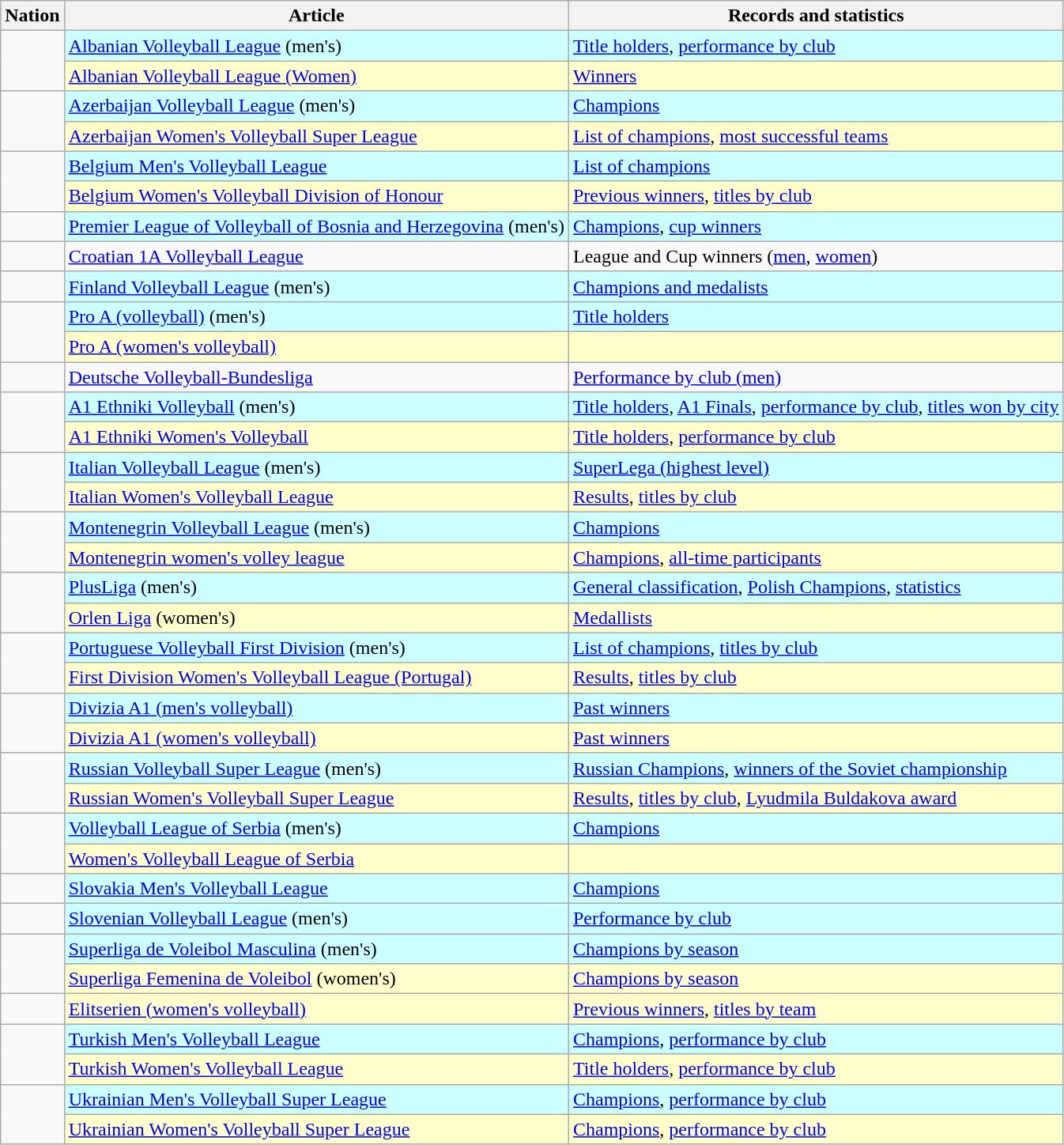<table class="wikitable">
<tr>
<th>Nation</th>
<th>Article</th>
<th>Records and statistics</th>
</tr>
<tr>
<td rowspan="2"></td>
<td style="background-color: #cff;"><a href='#'>Albanian Volleyball League</a> (men's)</td>
<td style="background-color: #cff;"><a href='#'>Title holders</a>, <a href='#'>performance by club</a></td>
</tr>
<tr style="background-color: #ffc;">
<td><a href='#'>Albanian Volleyball League (Women)</a></td>
<td><a href='#'>Winners</a></td>
</tr>
<tr>
<td rowspan="2"></td>
<td style="background-color: #cff;"><a href='#'>Azerbaijan Volleyball League</a> (men's)</td>
<td style="background-color: #cff;"><a href='#'>Champions</a></td>
</tr>
<tr style="background-color: #ffc;">
<td><a href='#'>Azerbaijan Women's Volleyball Super League</a></td>
<td><a href='#'>List of champions</a>, <a href='#'>most successful teams</a></td>
</tr>
<tr>
<td rowspan="2"></td>
<td style="background-color: #cff;"><a href='#'>Belgium Men's Volleyball League</a></td>
<td style="background-color: #cff;"><a href='#'>List of champions</a></td>
</tr>
<tr style="background-color: #ffc;">
<td><a href='#'>Belgium Women's Volleyball Division of Honour</a></td>
<td><a href='#'>Previous winners</a>, <a href='#'>titles by club</a></td>
</tr>
<tr>
<td></td>
<td style="background-color: #cff;"><a href='#'>Premier League of Volleyball of Bosnia and Herzegovina</a> (men's)</td>
<td style="background-color: #cff;"><a href='#'>Champions</a>, <a href='#'>cup winners</a></td>
</tr>
<tr>
<td></td>
<td><a href='#'>Croatian 1A Volleyball League</a></td>
<td>League and Cup winners (<a href='#'>men</a>, <a href='#'>women</a>)</td>
</tr>
<tr>
<td></td>
<td style="background-color: #cff;"><a href='#'>Finland Volleyball League</a> (men's)</td>
<td style="background-color: #cff;"><a href='#'>Champions and medalists</a></td>
</tr>
<tr>
<td rowspan="2"></td>
<td style="background-color: #cff;"><a href='#'>Pro A (volleyball)</a> (men's)</td>
<td style="background-color: #cff;"><a href='#'>Title holders</a></td>
</tr>
<tr style="background-color: #ffc;">
<td><a href='#'>Pro A (women's volleyball)</a></td>
<td></td>
</tr>
<tr>
<td></td>
<td><a href='#'>Deutsche Volleyball-Bundesliga</a></td>
<td><a href='#'>Performance by club (men)</a></td>
</tr>
<tr>
<td rowspan="2"></td>
<td style="background-color: #cff;"><a href='#'>A1 Ethniki Volleyball</a> (men's)</td>
<td style="background-color: #cff;"><a href='#'>Title holders</a>, <a href='#'>A1 Finals</a>, <a href='#'>performance by club</a>, <a href='#'>titles won by city</a></td>
</tr>
<tr style="background-color: #ffc;">
<td><a href='#'>A1 Ethniki Women's Volleyball</a></td>
<td><a href='#'>Title holders</a>, <a href='#'>performance by club</a></td>
</tr>
<tr>
<td rowspan="2"></td>
<td style="background-color: #cff;"><a href='#'>Italian Volleyball League</a> (men's)</td>
<td style="background-color: #cff;"><a href='#'>SuperLega (highest level)</a></td>
</tr>
<tr style="background-color: #ffc;">
<td><a href='#'>Italian Women's Volleyball League</a></td>
<td><a href='#'>Results</a>, <a href='#'>titles by club</a></td>
</tr>
<tr>
<td rowspan="2"></td>
<td style="background-color: #cff;"><a href='#'>Montenegrin Volleyball League</a> (men's)</td>
<td style="background-color: #cff;"><a href='#'>Champions</a></td>
</tr>
<tr style="background-color: #ffc;">
<td><a href='#'>Montenegrin women's volley league</a></td>
<td><a href='#'>Champions</a>, <a href='#'>all-time participants</a></td>
</tr>
<tr>
<td rowspan="2"></td>
<td style="background-color: #cff;"><a href='#'>PlusLiga</a> (men's)</td>
<td style="background-color: #cff;"><a href='#'>General classification</a>, <a href='#'>Polish Champions</a>, <a href='#'>statistics</a></td>
</tr>
<tr style="background-color: #ffc;">
<td><a href='#'>Orlen Liga</a> (women's)</td>
<td><a href='#'>Medallists</a></td>
</tr>
<tr>
<td rowspan="2"></td>
<td style="background-color: #cff;"><a href='#'>Portuguese Volleyball First Division</a> (men's)</td>
<td style="background-color: #cff;"><a href='#'>List of champions</a>, <a href='#'>titles by club</a></td>
</tr>
<tr style="background-color: #ffc;">
<td><a href='#'>First Division Women's Volleyball League (Portugal)</a></td>
<td><a href='#'>Results</a>, <a href='#'>titles by club</a></td>
</tr>
<tr>
<td rowspan="2"></td>
<td style="background-color: #cff;"><a href='#'>Divizia A1 (men's volleyball)</a></td>
<td style="background-color: #cff;"><a href='#'>Past winners</a></td>
</tr>
<tr style="background-color: #ffc;">
<td><a href='#'>Divizia A1 (women's volleyball)</a></td>
<td><a href='#'>Past winners</a></td>
</tr>
<tr>
<td rowspan="2"></td>
<td style="background-color: #cff;"><a href='#'>Russian Volleyball Super League</a> (men's)</td>
<td style="background-color: #cff;"><a href='#'>Russian Champions</a>, <a href='#'>winners of the Soviet championship</a></td>
</tr>
<tr style="background-color: #ffc;">
<td><a href='#'>Russian Women's Volleyball Super League</a></td>
<td><a href='#'>Results</a>, <a href='#'>titles by club</a>, <a href='#'>Lyudmila Buldakova award</a></td>
</tr>
<tr>
<td rowspan="2"></td>
<td style="background-color: #cff;"><a href='#'>Volleyball League of Serbia</a> (men's)</td>
<td style="background-color: #cff;"><a href='#'>Champions</a></td>
</tr>
<tr style="background-color: #ffc;">
<td><a href='#'>Women's Volleyball League of Serbia</a></td>
<td></td>
</tr>
<tr>
<td></td>
<td style="background-color: #cff;"><a href='#'>Slovakia Men's Volleyball League</a></td>
<td style="background-color: #cff;"><a href='#'>Champions</a></td>
</tr>
<tr>
<td></td>
<td style="background-color: #cff;"><a href='#'>Slovenian Volleyball League</a> (men's)</td>
<td style="background-color: #cff;"><a href='#'>Performance by club</a></td>
</tr>
<tr>
<td rowspan="2"></td>
<td style="background-color: #cff;"><a href='#'>Superliga de Voleibol Masculina</a> (men's)</td>
<td style="background-color: #cff;"><a href='#'>Champions by season</a></td>
</tr>
<tr style="background-color: #ffc;">
<td><a href='#'>Superliga Femenina de Voleibol</a> (women's)</td>
<td><a href='#'>Champions by season</a></td>
</tr>
<tr>
<td></td>
<td style="background-color: #ffc;"><a href='#'>Elitserien (women's volleyball)</a></td>
<td style="background-color: #ffc;"><a href='#'>Previous winners</a>, <a href='#'>titles by team</a></td>
</tr>
<tr>
<td rowspan="2"></td>
<td style="background-color: #cff;"><a href='#'>Turkish Men's Volleyball League</a></td>
<td style="background-color: #cff;"><a href='#'>Champions</a>, <a href='#'>performance by club</a></td>
</tr>
<tr style="background-color: #ffc;">
<td><a href='#'>Turkish Women's Volleyball League</a></td>
<td><a href='#'>Title holders</a>, <a href='#'>performance by club</a></td>
</tr>
<tr>
<td rowspan="2"></td>
<td style="background-color: #cff;"><a href='#'>Ukrainian Men's Volleyball Super League</a></td>
<td style="background-color: #cff;"><a href='#'>Champions</a>, <a href='#'>performance by club</a></td>
</tr>
<tr style="background-color: #ffc;">
<td><a href='#'>Ukrainian Women's Volleyball Super League</a></td>
<td><a href='#'>Champions</a>, <a href='#'>performance by club</a></td>
</tr>
</table>
